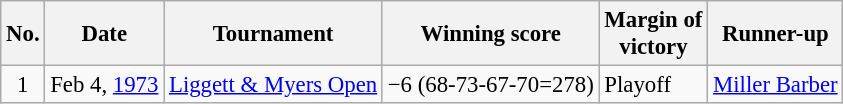<table class="wikitable" style="font-size:95%;">
<tr>
<th>No.</th>
<th>Date</th>
<th>Tournament</th>
<th>Winning score</th>
<th>Margin of<br>victory</th>
<th>Runner-up</th>
</tr>
<tr>
<td align=center>1</td>
<td align=right>Feb 4, <a href='#'>1973</a></td>
<td><a href='#'>Liggett & Myers Open</a></td>
<td>−6 (68-73-67-70=278)</td>
<td>Playoff</td>
<td> <a href='#'>Miller Barber</a></td>
</tr>
</table>
